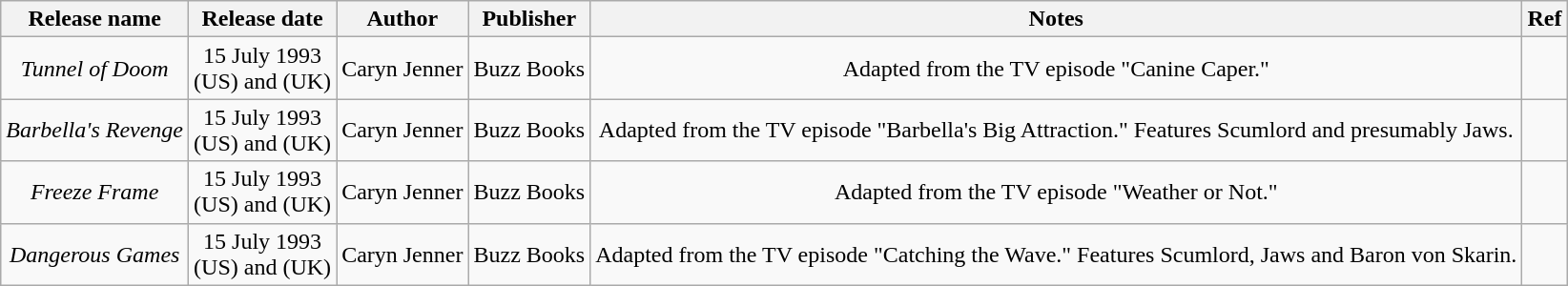<table class="wikitable">
<tr>
<th>Release name</th>
<th>Release date</th>
<th>Author</th>
<th>Publisher</th>
<th>Notes</th>
<th>Ref</th>
</tr>
<tr>
<td align="center"><em>Tunnel of Doom</em></td>
<td align="center">15 July 1993 <br>(US) and (UK)</td>
<td align="center">Caryn Jenner</td>
<td align="center">Buzz Books</td>
<td align="center">Adapted from the TV episode "Canine Caper."</td>
<td></td>
</tr>
<tr>
<td align="center"><em>Barbella's Revenge</em></td>
<td align="center">15 July 1993 <br>(US) and (UK)</td>
<td align="center">Caryn Jenner</td>
<td align="center">Buzz Books</td>
<td align="center">Adapted from the TV episode "Barbella's Big Attraction." Features Scumlord and presumably Jaws.</td>
<td></td>
</tr>
<tr>
<td align="center"><em> Freeze Frame</em></td>
<td align="center">15 July 1993<br>(US) and (UK)</td>
<td align="center">Caryn Jenner</td>
<td align="center">Buzz Books</td>
<td align="center">Adapted from the TV episode "Weather or Not."</td>
<td></td>
</tr>
<tr>
<td align="center"><em>Dangerous Games</em></td>
<td align="center">15 July 1993 <br>(US) and (UK)</td>
<td align="center">Caryn Jenner</td>
<td align="center">Buzz Books</td>
<td align="center">Adapted from the TV episode "Catching the Wave." Features Scumlord, Jaws and Baron von Skarin.</td>
<td></td>
</tr>
</table>
